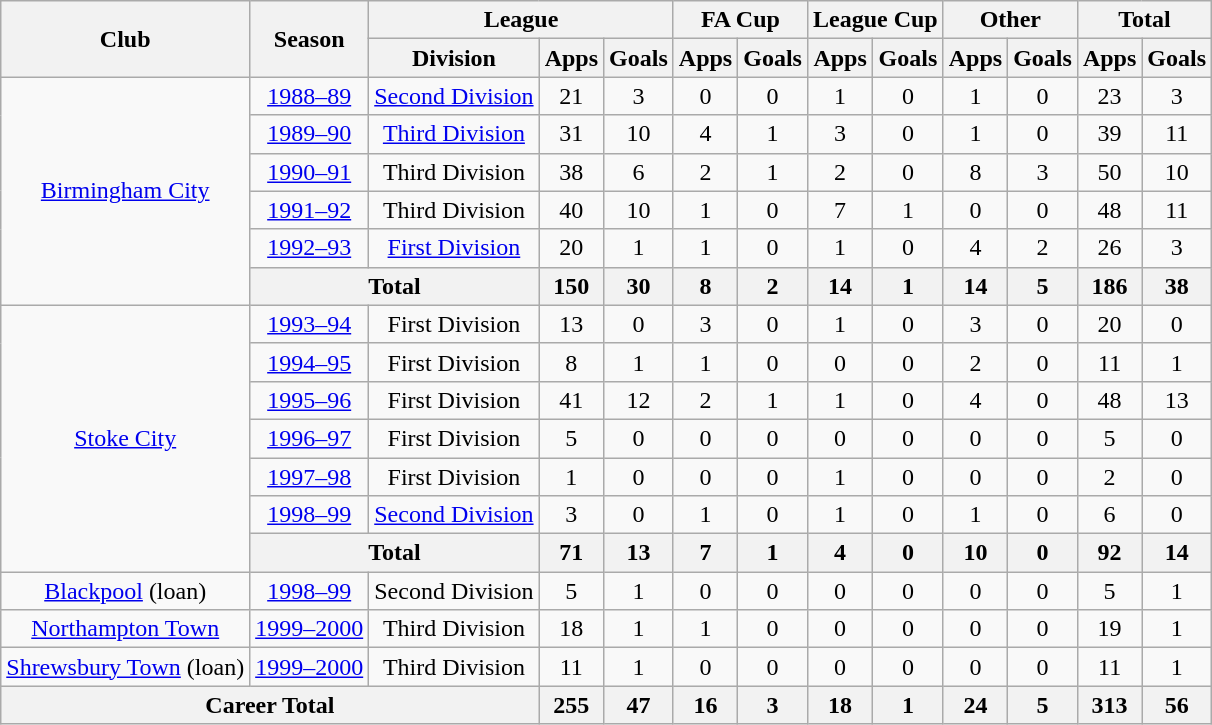<table class="wikitable" style="text-align:center">
<tr>
<th rowspan="2">Club</th>
<th rowspan="2">Season</th>
<th colspan="3">League</th>
<th colspan="2">FA Cup</th>
<th colspan="2">League Cup</th>
<th colspan="2">Other</th>
<th colspan="2">Total</th>
</tr>
<tr>
<th>Division</th>
<th>Apps</th>
<th>Goals</th>
<th>Apps</th>
<th>Goals</th>
<th>Apps</th>
<th>Goals</th>
<th>Apps</th>
<th>Goals</th>
<th>Apps</th>
<th>Goals</th>
</tr>
<tr>
<td rowspan="6"><a href='#'>Birmingham City</a></td>
<td><a href='#'>1988–89</a></td>
<td><a href='#'>Second Division</a></td>
<td>21</td>
<td>3</td>
<td>0</td>
<td>0</td>
<td>1</td>
<td>0</td>
<td>1</td>
<td>0</td>
<td>23</td>
<td>3</td>
</tr>
<tr>
<td><a href='#'>1989–90</a></td>
<td><a href='#'>Third Division</a></td>
<td>31</td>
<td>10</td>
<td>4</td>
<td>1</td>
<td>3</td>
<td>0</td>
<td>1</td>
<td>0</td>
<td>39</td>
<td>11</td>
</tr>
<tr>
<td><a href='#'>1990–91</a></td>
<td>Third Division</td>
<td>38</td>
<td>6</td>
<td>2</td>
<td>1</td>
<td>2</td>
<td>0</td>
<td>8</td>
<td>3</td>
<td>50</td>
<td>10</td>
</tr>
<tr>
<td><a href='#'>1991–92</a></td>
<td>Third Division</td>
<td>40</td>
<td>10</td>
<td>1</td>
<td>0</td>
<td>7</td>
<td>1</td>
<td>0</td>
<td>0</td>
<td>48</td>
<td>11</td>
</tr>
<tr>
<td><a href='#'>1992–93</a></td>
<td><a href='#'>First Division</a></td>
<td>20</td>
<td>1</td>
<td>1</td>
<td>0</td>
<td>1</td>
<td>0</td>
<td>4</td>
<td>2</td>
<td>26</td>
<td>3</td>
</tr>
<tr>
<th colspan="2">Total</th>
<th>150</th>
<th>30</th>
<th>8</th>
<th>2</th>
<th>14</th>
<th>1</th>
<th>14</th>
<th>5</th>
<th>186</th>
<th>38</th>
</tr>
<tr>
<td rowspan="7"><a href='#'>Stoke City</a></td>
<td><a href='#'>1993–94</a></td>
<td>First Division</td>
<td>13</td>
<td>0</td>
<td>3</td>
<td>0</td>
<td>1</td>
<td>0</td>
<td>3</td>
<td>0</td>
<td>20</td>
<td>0</td>
</tr>
<tr>
<td><a href='#'>1994–95</a></td>
<td>First Division</td>
<td>8</td>
<td>1</td>
<td>1</td>
<td>0</td>
<td>0</td>
<td>0</td>
<td>2</td>
<td>0</td>
<td>11</td>
<td>1</td>
</tr>
<tr>
<td><a href='#'>1995–96</a></td>
<td>First Division</td>
<td>41</td>
<td>12</td>
<td>2</td>
<td>1</td>
<td>1</td>
<td>0</td>
<td>4</td>
<td>0</td>
<td>48</td>
<td>13</td>
</tr>
<tr>
<td><a href='#'>1996–97</a></td>
<td>First Division</td>
<td>5</td>
<td>0</td>
<td>0</td>
<td>0</td>
<td>0</td>
<td>0</td>
<td>0</td>
<td>0</td>
<td>5</td>
<td>0</td>
</tr>
<tr>
<td><a href='#'>1997–98</a></td>
<td>First Division</td>
<td>1</td>
<td>0</td>
<td>0</td>
<td>0</td>
<td>1</td>
<td>0</td>
<td>0</td>
<td>0</td>
<td>2</td>
<td>0</td>
</tr>
<tr>
<td><a href='#'>1998–99</a></td>
<td><a href='#'>Second Division</a></td>
<td>3</td>
<td>0</td>
<td>1</td>
<td>0</td>
<td>1</td>
<td>0</td>
<td>1</td>
<td>0</td>
<td>6</td>
<td>0</td>
</tr>
<tr>
<th colspan="2">Total</th>
<th>71</th>
<th>13</th>
<th>7</th>
<th>1</th>
<th>4</th>
<th>0</th>
<th>10</th>
<th>0</th>
<th>92</th>
<th>14</th>
</tr>
<tr>
<td><a href='#'>Blackpool</a> (loan)</td>
<td><a href='#'>1998–99</a></td>
<td>Second Division</td>
<td>5</td>
<td>1</td>
<td>0</td>
<td>0</td>
<td>0</td>
<td>0</td>
<td>0</td>
<td>0</td>
<td>5</td>
<td>1</td>
</tr>
<tr>
<td><a href='#'>Northampton Town</a></td>
<td><a href='#'>1999–2000</a></td>
<td>Third Division</td>
<td>18</td>
<td>1</td>
<td>1</td>
<td>0</td>
<td>0</td>
<td>0</td>
<td>0</td>
<td>0</td>
<td>19</td>
<td>1</td>
</tr>
<tr>
<td><a href='#'>Shrewsbury Town</a> (loan)</td>
<td><a href='#'>1999–2000</a></td>
<td>Third Division</td>
<td>11</td>
<td>1</td>
<td>0</td>
<td>0</td>
<td>0</td>
<td>0</td>
<td>0</td>
<td>0</td>
<td>11</td>
<td>1</td>
</tr>
<tr>
<th colspan="3">Career Total</th>
<th>255</th>
<th>47</th>
<th>16</th>
<th>3</th>
<th>18</th>
<th>1</th>
<th>24</th>
<th>5</th>
<th>313</th>
<th>56</th>
</tr>
</table>
